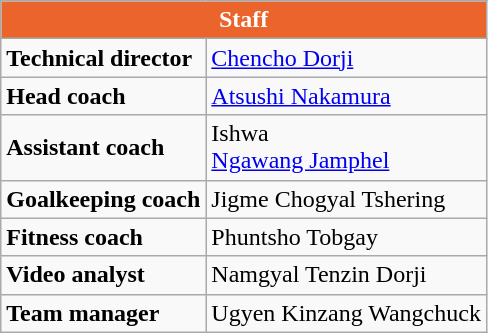<table class="wikitable sortable plainrowheaders">
<tr>
<th style="color:#FFFFFF;background:#EA642C" colspan="2">Staff</th>
</tr>
<tr>
<td><strong>Technical director</strong></td>
<td> <a href='#'>Chencho Dorji</a></td>
</tr>
<tr>
<td><strong>Head coach</strong></td>
<td> <a href='#'>Atsushi Nakamura</a></td>
</tr>
<tr>
<td><strong>Assistant coach</strong></td>
<td> Ishwa <br>  <a href='#'>Ngawang Jamphel</a></td>
</tr>
<tr>
<td><strong>Goalkeeping coach</strong></td>
<td> Jigme Chogyal Tshering</td>
</tr>
<tr>
<td><strong>Fitness coach</strong></td>
<td> Phuntsho Tobgay</td>
</tr>
<tr>
<td><strong>Video analyst</strong></td>
<td> Namgyal Tenzin Dorji</td>
</tr>
<tr>
<td><strong>Team manager</strong></td>
<td> Ugyen Kinzang Wangchuck</td>
</tr>
</table>
